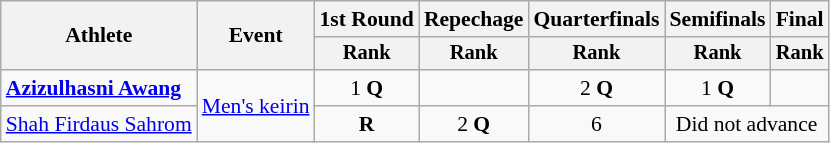<table class="wikitable" style="font-size:90%">
<tr>
<th rowspan=2>Athlete</th>
<th rowspan=2>Event</th>
<th>1st Round</th>
<th>Repechage</th>
<th>Quarterfinals</th>
<th>Semifinals</th>
<th>Final</th>
</tr>
<tr style="font-size:95%">
<th>Rank</th>
<th>Rank</th>
<th>Rank</th>
<th>Rank</th>
<th>Rank</th>
</tr>
<tr align=center>
<td align=left><strong><a href='#'>Azizulhasni Awang</a></strong></td>
<td align=left rowspan=2><a href='#'>Men's keirin</a></td>
<td>1 <strong>Q</strong></td>
<td></td>
<td>2 <strong>Q</strong></td>
<td>1 <strong>Q</strong></td>
<td></td>
</tr>
<tr align=center>
<td align=left><a href='#'>Shah Firdaus Sahrom</a></td>
<td> <strong>R</strong></td>
<td>2 <strong>Q</strong></td>
<td>6</td>
<td colspan=2>Did not advance</td>
</tr>
</table>
